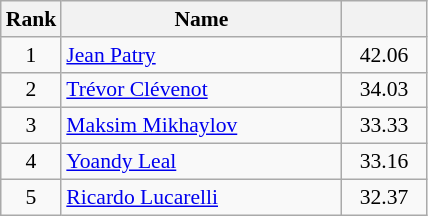<table class="wikitable" style="text-align:center; font-size:90%">
<tr>
<th width=30>Rank</th>
<th width=180>Name</th>
<th width=50></th>
</tr>
<tr>
<td>1</td>
<td style="text-align:left"> <a href='#'>Jean Patry</a></td>
<td>42.06</td>
</tr>
<tr>
<td>2</td>
<td style="text-align:left"> <a href='#'>Trévor Clévenot</a></td>
<td>34.03</td>
</tr>
<tr>
<td>3</td>
<td style="text-align:left"> <a href='#'>Maksim Mikhaylov</a></td>
<td>33.33</td>
</tr>
<tr>
<td>4</td>
<td style="text-align:left"> <a href='#'>Yoandy Leal</a></td>
<td>33.16</td>
</tr>
<tr>
<td>5</td>
<td style="text-align:left"> <a href='#'>Ricardo Lucarelli</a></td>
<td>32.37</td>
</tr>
</table>
